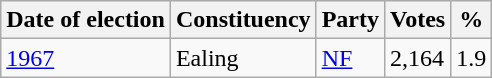<table class="wikitable">
<tr>
<th>Date of election</th>
<th>Constituency</th>
<th>Party</th>
<th>Votes</th>
<th>%</th>
</tr>
<tr>
<td><a href='#'>1967</a></td>
<td>Ealing</td>
<td><a href='#'>NF</a></td>
<td>2,164</td>
<td>1.9</td>
</tr>
</table>
